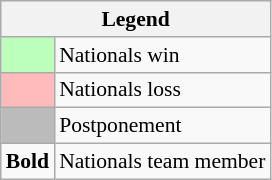<table class="wikitable" style="font-size:90%">
<tr>
<th colspan="2">Legend</th>
</tr>
<tr>
<td style="background:#bfb;"> </td>
<td>Nationals win</td>
</tr>
<tr>
<td style="background:#fbb;"> </td>
<td>Nationals loss</td>
</tr>
<tr>
<td style="background:#bbb;"> </td>
<td>Postponement</td>
</tr>
<tr>
<td><strong>Bold</strong></td>
<td>Nationals team member</td>
</tr>
</table>
